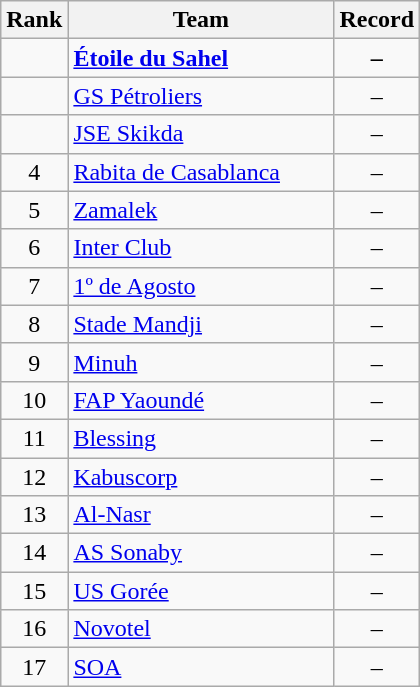<table class=wikitable style="text-align:center;">
<tr>
<th>Rank</th>
<th width=170>Team</th>
<th>Record</th>
</tr>
<tr>
<td></td>
<td align=left> <strong><a href='#'>Étoile du Sahel</a></strong></td>
<td><strong>–</strong></td>
</tr>
<tr>
<td></td>
<td align=left> <a href='#'>GS Pétroliers</a></td>
<td>–</td>
</tr>
<tr>
<td></td>
<td align=left> <a href='#'>JSE Skikda</a></td>
<td>–</td>
</tr>
<tr>
<td>4</td>
<td align=left> <a href='#'>Rabita de Casablanca</a></td>
<td>–</td>
</tr>
<tr>
<td>5</td>
<td align=left> <a href='#'>Zamalek</a></td>
<td>–</td>
</tr>
<tr>
<td>6</td>
<td align=left> <a href='#'>Inter Club</a></td>
<td>–</td>
</tr>
<tr>
<td>7</td>
<td align=left> <a href='#'>1º de Agosto</a></td>
<td>–</td>
</tr>
<tr>
<td>8</td>
<td align=left> <a href='#'>Stade Mandji</a></td>
<td>–</td>
</tr>
<tr>
<td>9</td>
<td align=left> <a href='#'>Minuh</a></td>
<td>–</td>
</tr>
<tr>
<td>10</td>
<td align=left> <a href='#'>FAP Yaoundé</a></td>
<td>–</td>
</tr>
<tr>
<td>11</td>
<td align=left> <a href='#'>Blessing</a></td>
<td>–</td>
</tr>
<tr>
<td>12</td>
<td align=left> <a href='#'>Kabuscorp</a></td>
<td>–</td>
</tr>
<tr>
<td>13</td>
<td align=left> <a href='#'>Al-Nasr</a></td>
<td>–</td>
</tr>
<tr>
<td>14</td>
<td align=left> <a href='#'>AS Sonaby</a></td>
<td>–</td>
</tr>
<tr>
<td>15</td>
<td align=left> <a href='#'>US Gorée</a></td>
<td>–</td>
</tr>
<tr>
<td>16</td>
<td align=left> <a href='#'>Novotel</a></td>
<td>–</td>
</tr>
<tr>
<td>17</td>
<td align=left> <a href='#'>SOA</a></td>
<td>–</td>
</tr>
</table>
